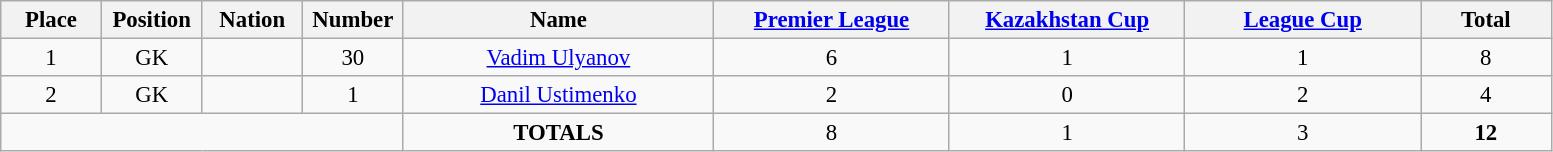<table class="wikitable" style="font-size: 95%; text-align: center;">
<tr>
<th width=60>Place</th>
<th width=60>Position</th>
<th width=60>Nation</th>
<th width=60>Number</th>
<th width=200>Name</th>
<th width=150><a href='#'>Premier League</a></th>
<th width=150><a href='#'>Kazakhstan Cup</a></th>
<th width=150><a href='#'>League Cup</a></th>
<th width=80>Total</th>
</tr>
<tr>
<td>1</td>
<td>GK</td>
<td></td>
<td>30</td>
<td><a href='#'>Vadim Ulyanov</a></td>
<td>6</td>
<td>1</td>
<td>1</td>
<td>8</td>
</tr>
<tr>
<td>2</td>
<td>GK</td>
<td></td>
<td>1</td>
<td><a href='#'>Danil Ustimenko</a></td>
<td>2</td>
<td>0</td>
<td>2</td>
<td>4</td>
</tr>
<tr>
<td colspan="4"></td>
<td><strong>TOTALS</strong></td>
<td>8</td>
<td>1</td>
<td>3</td>
<td><strong>12</strong></td>
</tr>
</table>
